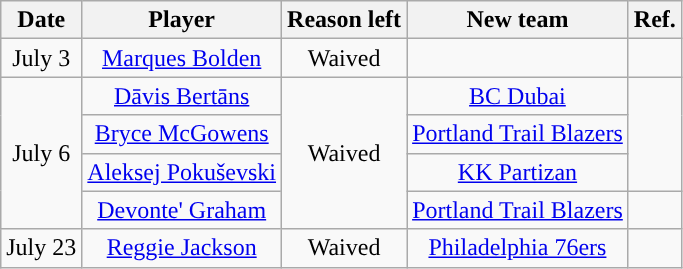<table class="wikitable sortable sortable" style="text-align: center">
<tr>
<th>Date</th>
<th>Player</th>
<th>Reason left</th>
<th>New team</th>
<th>Ref.</th>
</tr>
<tr>
<td>July 3</td>
<td><a href='#'>Marques Bolden</a></td>
<td>Waived</td>
<td></td>
<td></td>
</tr>
<tr>
<td rowspan=4>July 6</td>
<td><a href='#'>Dāvis Bertāns</a></td>
<td rowspan=4>Waived</td>
<td> <a href='#'>BC Dubai</a></td>
<td rowspan=3></td>
</tr>
<tr>
<td><a href='#'>Bryce McGowens</a></td>
<td><a href='#'>Portland Trail Blazers</a></td>
</tr>
<tr>
<td><a href='#'>Aleksej Pokuševski</a></td>
<td> <a href='#'>KK Partizan</a></td>
</tr>
<tr>
<td><a href='#'>Devonte' Graham</a></td>
<td><a href='#'>Portland Trail Blazers</a></td>
<td></td>
</tr>
<tr>
<td>July 23</td>
<td><a href='#'>Reggie Jackson</a></td>
<td>Waived</td>
<td><a href='#'>Philadelphia 76ers</a></td>
<td></td>
</tr>
</table>
